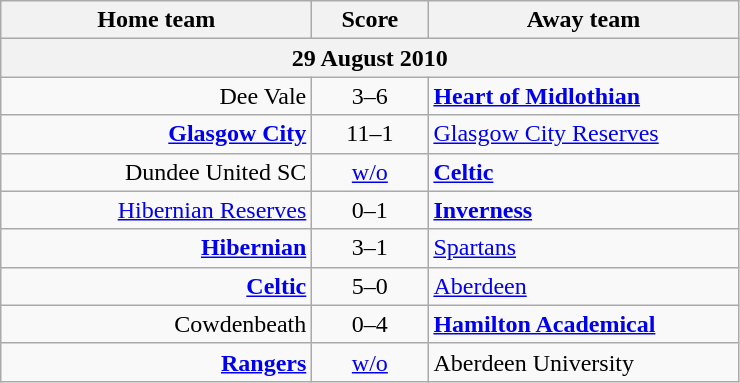<table class="wikitable" style="border-collapse: collapse;">
<tr>
<th align="right" width="200">Home team</th>
<th align="center" width="70">Score</th>
<th align="left" width="200">Away team</th>
</tr>
<tr>
<th colspan="3" align="center">29 August 2010</th>
</tr>
<tr>
<td style="text-align:right;">Dee Vale</td>
<td style="text-align:center;">3–6</td>
<td style="text-align:left;"><strong><a href='#'>Heart of Midlothian</a></strong></td>
</tr>
<tr>
<td style="text-align:right;"><strong><a href='#'>Glasgow City</a></strong></td>
<td style="text-align:center;">11–1</td>
<td style="text-align:left;"><a href='#'>Glasgow City Reserves</a></td>
</tr>
<tr>
<td style="text-align:right;">Dundee United SC</td>
<td style="text-align:center;"><a href='#'>w/o</a></td>
<td style="text-align:left;"><strong><a href='#'>Celtic</a></strong></td>
</tr>
<tr>
<td style="text-align:right;"><a href='#'>Hibernian Reserves</a></td>
<td style="text-align:center;">0–1</td>
<td style="text-align:left;"><strong><a href='#'>Inverness</a></strong></td>
</tr>
<tr>
<td style="text-align:right;"><strong><a href='#'>Hibernian</a></strong></td>
<td style="text-align:center;">3–1</td>
<td style="text-align:left;"><a href='#'>Spartans</a></td>
</tr>
<tr>
<td style="text-align:right;"><strong><a href='#'>Celtic</a></strong></td>
<td style="text-align:center;">5–0</td>
<td style="text-align:left;"><a href='#'>Aberdeen</a></td>
</tr>
<tr>
<td style="text-align:right;">Cowdenbeath</td>
<td style="text-align:center;">0–4</td>
<td style="text-align:left;"><strong><a href='#'>Hamilton Academical</a></strong></td>
</tr>
<tr>
<td style="text-align:right;"><strong><a href='#'>Rangers</a></strong></td>
<td style="text-align:center;"><a href='#'>w/o</a></td>
<td style="text-align:left;">Aberdeen University</td>
</tr>
</table>
